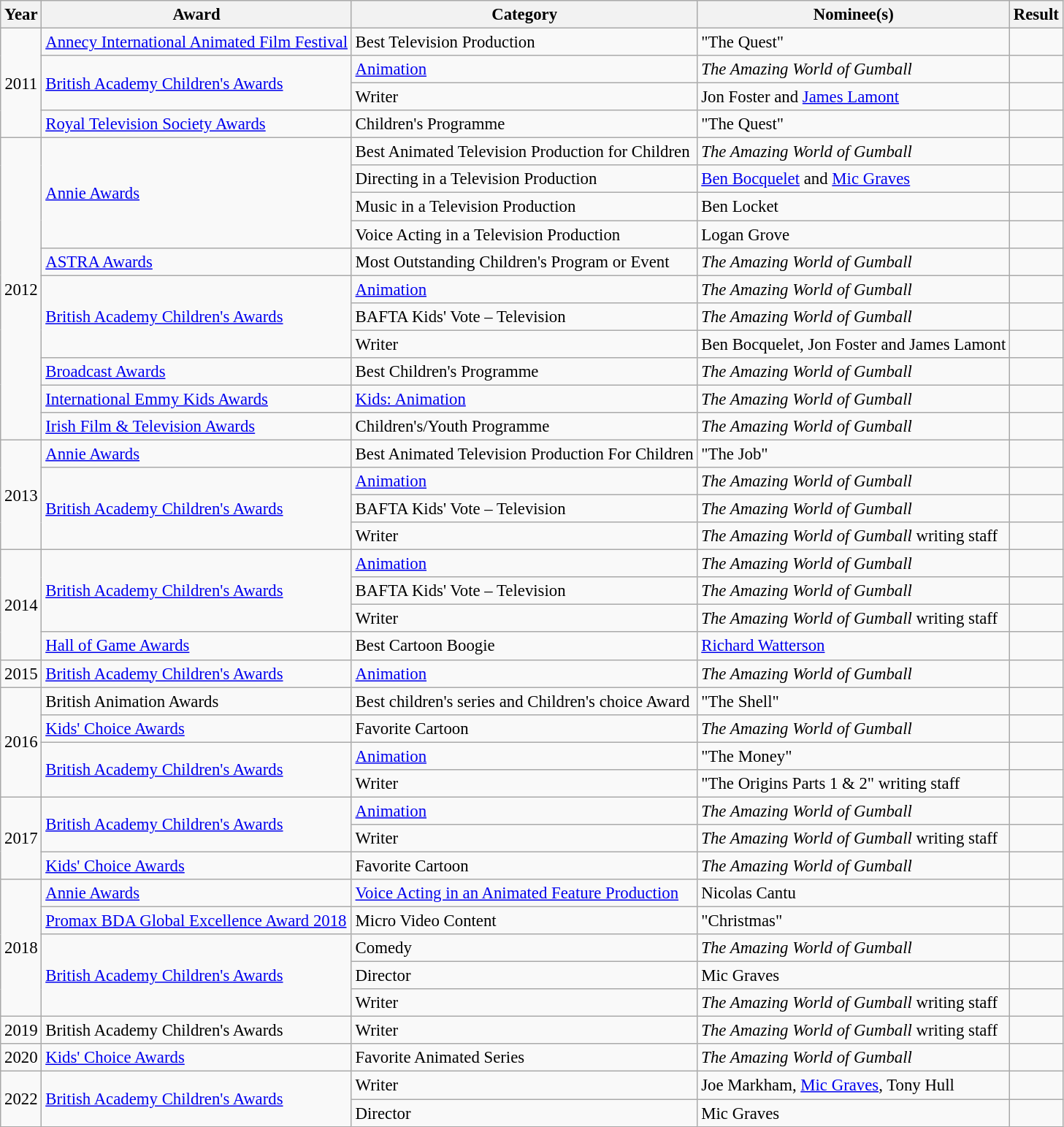<table class="wikitable sortable" style="font-size: 95%;">
<tr>
<th>Year</th>
<th>Award</th>
<th>Category</th>
<th>Nominee(s)</th>
<th>Result</th>
</tr>
<tr>
<td rowspan="4" style="text-align:center;">2011</td>
<td><a href='#'>Annecy International Animated Film Festival</a></td>
<td>Best Television Production</td>
<td>"The Quest"</td>
<td></td>
</tr>
<tr>
<td rowspan="2"><a href='#'>British Academy Children's Awards</a></td>
<td><a href='#'>Animation</a></td>
<td><em>The Amazing World of Gumball</em></td>
<td></td>
</tr>
<tr>
<td>Writer</td>
<td>Jon Foster and <a href='#'>James Lamont</a></td>
<td></td>
</tr>
<tr>
<td><a href='#'>Royal Television Society Awards</a></td>
<td>Children's Programme</td>
<td>"The Quest"</td>
<td></td>
</tr>
<tr>
<td rowspan="11" style="text-align:center;">2012</td>
<td rowspan="4"><a href='#'>Annie Awards</a></td>
<td>Best Animated Television Production for Children</td>
<td><em>The Amazing World of Gumball</em></td>
<td></td>
</tr>
<tr>
<td>Directing in a Television Production</td>
<td><a href='#'>Ben Bocquelet</a> and <a href='#'>Mic Graves</a></td>
<td></td>
</tr>
<tr>
<td>Music in a Television Production</td>
<td>Ben Locket</td>
<td></td>
</tr>
<tr>
<td>Voice Acting in a Television Production</td>
<td>Logan Grove</td>
<td></td>
</tr>
<tr>
<td><a href='#'>ASTRA Awards</a></td>
<td>Most Outstanding Children's Program or Event</td>
<td><em>The Amazing World of Gumball</em></td>
<td></td>
</tr>
<tr>
<td rowspan="3"><a href='#'>British Academy Children's Awards</a></td>
<td><a href='#'>Animation</a></td>
<td><em>The Amazing World of Gumball</em></td>
<td></td>
</tr>
<tr>
<td>BAFTA Kids' Vote – Television</td>
<td><em>The Amazing World of Gumball</em></td>
<td></td>
</tr>
<tr>
<td>Writer</td>
<td>Ben Bocquelet, Jon Foster and James Lamont</td>
<td></td>
</tr>
<tr>
<td><a href='#'>Broadcast Awards</a></td>
<td>Best Children's Programme</td>
<td><em>The Amazing World of Gumball</em></td>
<td></td>
</tr>
<tr>
<td><a href='#'>International Emmy Kids Awards</a></td>
<td><a href='#'>Kids: Animation</a></td>
<td><em>The Amazing World of Gumball</em></td>
<td></td>
</tr>
<tr>
<td><a href='#'>Irish Film & Television Awards</a></td>
<td>Children's/Youth Programme</td>
<td><em>The Amazing World of Gumball</em></td>
<td></td>
</tr>
<tr>
<td rowspan="4" style="text-align:center;">2013</td>
<td><a href='#'>Annie Awards</a></td>
<td>Best Animated Television Production For Children</td>
<td>"The Job"</td>
<td></td>
</tr>
<tr>
<td rowspan="3"><a href='#'>British Academy Children's Awards</a></td>
<td><a href='#'>Animation</a></td>
<td><em>The Amazing World of Gumball</em></td>
<td></td>
</tr>
<tr>
<td>BAFTA Kids' Vote – Television</td>
<td><em>The Amazing World of Gumball</em></td>
<td></td>
</tr>
<tr>
<td>Writer</td>
<td><em>The Amazing World of Gumball</em> writing staff<br></td>
<td></td>
</tr>
<tr>
<td rowspan="4" style="text-align:center;">2014</td>
<td rowspan="3"><a href='#'>British Academy Children's Awards</a></td>
<td><a href='#'>Animation</a></td>
<td><em>The Amazing World of Gumball</em></td>
<td></td>
</tr>
<tr>
<td>BAFTA Kids' Vote – Television</td>
<td><em>The Amazing World of Gumball</em></td>
<td></td>
</tr>
<tr>
<td>Writer </td>
<td><em>The Amazing World of Gumball</em> writing staff</td>
<td></td>
</tr>
<tr>
<td><a href='#'>Hall of Game Awards</a></td>
<td>Best Cartoon Boogie</td>
<td><a href='#'>Richard Watterson</a></td>
<td></td>
</tr>
<tr>
<td style="text-align:center;">2015</td>
<td><a href='#'>British Academy Children's Awards</a></td>
<td><a href='#'>Animation</a></td>
<td><em>The Amazing World of Gumball</em></td>
<td></td>
</tr>
<tr>
<td rowspan="4" style="text-align:center;">2016</td>
<td>British Animation Awards</td>
<td>Best children's series and Children's choice Award</td>
<td>"The Shell"</td>
<td></td>
</tr>
<tr>
<td><a href='#'>Kids' Choice Awards</a></td>
<td>Favorite Cartoon</td>
<td><em>The Amazing World of Gumball</em></td>
<td></td>
</tr>
<tr>
<td rowspan="2"><a href='#'>British Academy Children's Awards</a></td>
<td><a href='#'>Animation</a></td>
<td>"The Money"</td>
<td></td>
</tr>
<tr>
<td>Writer</td>
<td>"The Origins Parts 1 & 2" writing staff<br></td>
<td></td>
</tr>
<tr>
<td rowspan="3" style="text-align:center;">2017</td>
<td rowspan="2"><a href='#'>British Academy Children's Awards</a></td>
<td><a href='#'>Animation</a></td>
<td><em>The Amazing World of Gumball</em></td>
<td></td>
</tr>
<tr>
<td>Writer </td>
<td><em>The Amazing World of Gumball</em> writing staff</td>
<td></td>
</tr>
<tr>
<td><a href='#'>Kids' Choice Awards</a></td>
<td>Favorite Cartoon</td>
<td><em>The Amazing World of Gumball</em></td>
<td></td>
</tr>
<tr>
<td rowspan="5" style="text-align:center;">2018</td>
<td><a href='#'>Annie Awards</a></td>
<td><a href='#'>Voice Acting in an Animated Feature Production</a></td>
<td>Nicolas Cantu</td>
<td></td>
</tr>
<tr>
<td><a href='#'>Promax BDA Global Excellence Award 2018</a></td>
<td>Micro Video Content</td>
<td>"Christmas"</td>
<td></td>
</tr>
<tr>
<td rowspan="3"><a href='#'>British Academy Children's Awards</a></td>
<td>Comedy</td>
<td><em>The Amazing World of Gumball</em></td>
<td></td>
</tr>
<tr>
<td>Director</td>
<td>Mic Graves</td>
<td></td>
</tr>
<tr>
<td>Writer</td>
<td><em>The Amazing World of Gumball</em> writing staff</td>
<td></td>
</tr>
<tr>
<td style="text-align:center;">2019</td>
<td>British Academy Children's Awards</td>
<td>Writer</td>
<td><em>The Amazing World of Gumball</em> writing staff</td>
<td></td>
</tr>
<tr>
<td style="text-align:center;">2020</td>
<td><a href='#'>Kids' Choice Awards</a></td>
<td>Favorite Animated Series</td>
<td><em>The Amazing World of Gumball</em></td>
<td></td>
</tr>
<tr>
<td rowspan="2" style="text-align:center;">2022</td>
<td rowspan="2"><a href='#'>British Academy Children's Awards</a></td>
<td>Writer</td>
<td>Joe Markham, <a href='#'>Mic Graves</a>, Tony Hull</td>
<td></td>
</tr>
<tr>
<td>Director</td>
<td>Mic Graves</td>
<td></td>
</tr>
</table>
